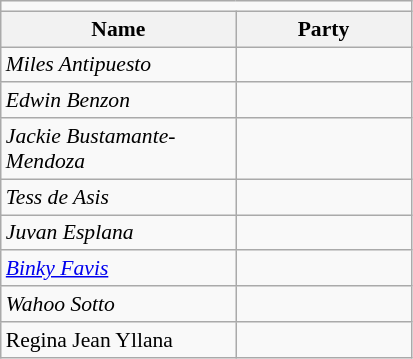<table class=wikitable style="font-size:90%">
<tr>
<td colspan=4 bgcolor=></td>
</tr>
<tr>
<th width=150px>Name</th>
<th colspan=2 width=110px>Party</th>
</tr>
<tr>
<td><em>Miles Antipuesto</em></td>
<td></td>
</tr>
<tr>
<td><em>Edwin Benzon</em></td>
<td></td>
</tr>
<tr>
<td><em>Jackie Bustamante-Mendoza</em></td>
<td></td>
</tr>
<tr>
<td><em>Tess de Asis</em></td>
<td></td>
</tr>
<tr>
<td><em>Juvan Esplana</em></td>
<td></td>
</tr>
<tr>
<td><em><a href='#'>Binky Favis</a></em></td>
<td></td>
</tr>
<tr>
<td><em>Wahoo Sotto</em></td>
<td></td>
</tr>
<tr>
<td>Regina Jean Yllana</td>
<td></td>
</tr>
</table>
